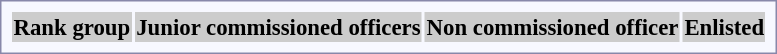<table style="border:1px solid #8888aa; background-color:#f7f8ff; padding:5px; font-size:95%; margin: 0px 12px 12px 0px;">
<tr style="background:#ccc;">
<th>Rank group</th>
<th colspan=10>Junior commissioned officers</th>
<th colspan=12>Non commissioned officer</th>
<th colspan=14>Enlisted<br></th>
</tr>
</table>
